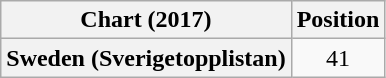<table class="wikitable plainrowheaders" style="text-align:center">
<tr>
<th>Chart (2017)</th>
<th>Position</th>
</tr>
<tr>
<th scope="row">Sweden (Sverigetopplistan)</th>
<td>41</td>
</tr>
</table>
